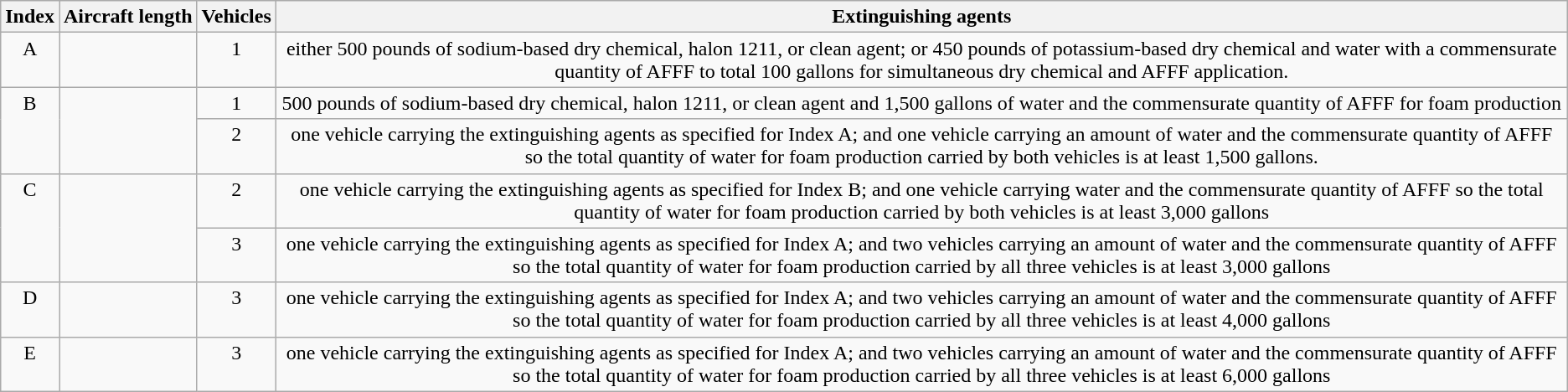<table class="wikitable">
<tr>
<th>Index</th>
<th>Aircraft length</th>
<th>Vehicles</th>
<th>Extinguishing agents</th>
</tr>
<tr style="vertical-align:top; text-align:center;">
<td>A</td>
<td></td>
<td>1</td>
<td>either 500 pounds of sodium-based dry chemical, halon 1211, or clean agent; or 450 pounds of potassium-based dry chemical and water with a commensurate quantity of AFFF to total 100 gallons for simultaneous dry chemical and AFFF application.</td>
</tr>
<tr style="vertical-align:top; text-align:center;">
<td rowspan=2>B</td>
<td rowspan=2></td>
<td>1</td>
<td>500 pounds of sodium-based dry chemical, halon 1211, or clean agent and 1,500 gallons of water and the commensurate quantity of AFFF for foam production</td>
</tr>
<tr style="vertical-align:top; text-align:center;">
<td>2</td>
<td>one vehicle carrying the extinguishing agents as specified for Index A; and one vehicle carrying an amount of water and the commensurate quantity of AFFF so the total quantity of water for foam production carried by both vehicles is at least 1,500 gallons.</td>
</tr>
<tr style="vertical-align:top; text-align:center;">
<td rowspan=2>C</td>
<td rowspan=2></td>
<td>2</td>
<td>one vehicle carrying the extinguishing agents as specified for Index B; and one vehicle carrying water and the commensurate quantity of AFFF so the total quantity of water for foam production carried by both vehicles is at least 3,000 gallons</td>
</tr>
<tr style="vertical-align:top; text-align:center;">
<td>3</td>
<td>one vehicle carrying the extinguishing agents as specified for Index A; and two vehicles carrying an amount of water and the commensurate quantity of AFFF so the total quantity of water for foam production carried by all three vehicles is at least 3,000 gallons</td>
</tr>
<tr style="vertical-align:top; text-align:center;">
<td>D</td>
<td></td>
<td>3</td>
<td>one vehicle carrying the extinguishing agents as specified for Index A; and two vehicles carrying an amount of water and the commensurate quantity of AFFF so the total quantity of water for foam production carried by all three vehicles is at least 4,000 gallons</td>
</tr>
<tr style="vertical-align:top; text-align:center;">
<td>E</td>
<td></td>
<td>3</td>
<td>one vehicle carrying the extinguishing agents as specified for Index A; and two vehicles carrying an amount of water and the commensurate quantity of AFFF so the total quantity of water for foam production carried by all three vehicles is at least 6,000 gallons</td>
</tr>
</table>
